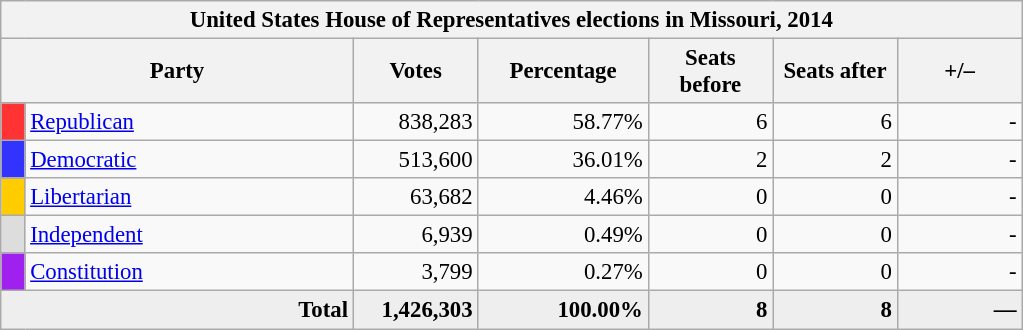<table class="wikitable" style="font-size: 95%;">
<tr>
<th colspan="7">United States House of Representatives elections in Missouri, 2014</th>
</tr>
<tr>
<th colspan=2 style="width: 15em">Party</th>
<th style="width: 5em">Votes</th>
<th style="width: 7em">Percentage</th>
<th style="width: 5em">Seats before</th>
<th style="width: 5em">Seats after</th>
<th style="width: 5em">+/–</th>
</tr>
<tr>
<th style="background-color:#FF3333; width: 3px"></th>
<td style="width: 130px"><a href='#'>Republican</a></td>
<td align="right">838,283</td>
<td align="right">58.77%</td>
<td align="right">6</td>
<td align="right">6</td>
<td align="right">-</td>
</tr>
<tr>
<th style="background-color:#3333FF; width: 3px"></th>
<td style="width: 130px"><a href='#'>Democratic</a></td>
<td align="right">513,600</td>
<td align="right">36.01%</td>
<td align="right">2</td>
<td align="right">2</td>
<td align="right">-</td>
</tr>
<tr>
<th style="background-color:#FFCC00; width: 3px"></th>
<td style="width: 130px"><a href='#'>Libertarian</a></td>
<td align="right">63,682</td>
<td align="right">4.46%</td>
<td align="right">0</td>
<td align="right">0</td>
<td align="right">-</td>
</tr>
<tr>
<th style="background-color:#DDDDDD; width: 3px"></th>
<td style="width: 130px"><a href='#'>Independent</a></td>
<td align="right">6,939</td>
<td align="right">0.49%</td>
<td align="right">0</td>
<td align="right">0</td>
<td align="right">-</td>
</tr>
<tr>
<th style="background-color:#A020F0; width: 3px"></th>
<td style="width: 130px"><a href='#'>Constitution</a></td>
<td align="right">3,799</td>
<td align="right">0.27%</td>
<td align="right">0</td>
<td align="right">0</td>
<td align="right">-</td>
</tr>
<tr bgcolor="#EEEEEE">
<td colspan="2" align="right"><strong>Total</strong></td>
<td align="right"><strong>1,426,303</strong></td>
<td align="right"><strong>100.00%</strong></td>
<td align="right"><strong>8</strong></td>
<td align="right"><strong>8</strong></td>
<td align="right"><strong>—</strong></td>
</tr>
</table>
